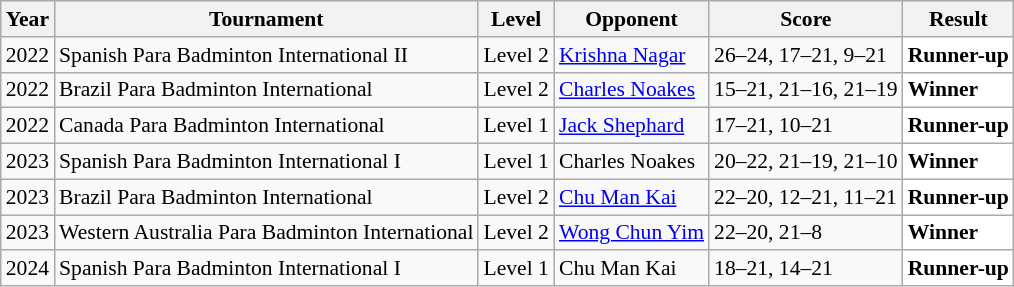<table class="sortable wikitable" style="font-size: 90%;">
<tr>
<th>Year</th>
<th>Tournament</th>
<th>Level</th>
<th>Opponent</th>
<th>Score</th>
<th>Result</th>
</tr>
<tr>
<td align="center">2022</td>
<td align="left">Spanish Para Badminton International II</td>
<td align="left">Level 2</td>
<td align="left"> <a href='#'>Krishna Nagar</a></td>
<td align="left">26–24, 17–21, 9–21</td>
<td style="text-align:left; background:white"> <strong>Runner-up</strong></td>
</tr>
<tr>
<td align="center">2022</td>
<td align="left">Brazil Para Badminton International</td>
<td align="left">Level 2</td>
<td align="left"> <a href='#'>Charles Noakes</a></td>
<td align="left">15–21, 21–16, 21–19</td>
<td style="text-align:left; background:white"> <strong>Winner</strong></td>
</tr>
<tr>
<td align="center">2022</td>
<td align="left">Canada Para Badminton International</td>
<td align="left">Level 1</td>
<td align="left"> <a href='#'>Jack Shephard</a></td>
<td align="left">17–21, 10–21</td>
<td style="text-align:left; background:white"> <strong>Runner-up</strong></td>
</tr>
<tr>
<td align="center">2023</td>
<td align="left">Spanish Para Badminton International I</td>
<td align="left">Level 1</td>
<td align="left"> Charles Noakes</td>
<td align="left">20–22, 21–19, 21–10</td>
<td style="text-align:left; background:white"> <strong>Winner</strong></td>
</tr>
<tr>
<td align="center">2023</td>
<td align="left">Brazil Para Badminton International</td>
<td align="left">Level 2</td>
<td align="left"> <a href='#'>Chu Man Kai</a></td>
<td align="left">22–20, 12–21, 11–21</td>
<td style="text-align:left; background:white"> <strong>Runner-up</strong></td>
</tr>
<tr>
<td align="center">2023</td>
<td align="left">Western Australia Para Badminton International</td>
<td align="left">Level 2</td>
<td align="left"> <a href='#'>Wong Chun Yim</a></td>
<td align="left">22–20, 21–8</td>
<td style="text-align:left; background:white"> <strong>Winner</strong></td>
</tr>
<tr>
<td align="center">2024</td>
<td align="left">Spanish Para Badminton International I</td>
<td align="left">Level 1</td>
<td align="left"> Chu Man Kai</td>
<td align="left">18–21, 14–21</td>
<td style="text-align:left; background:white"> <strong>Runner-up</strong></td>
</tr>
</table>
